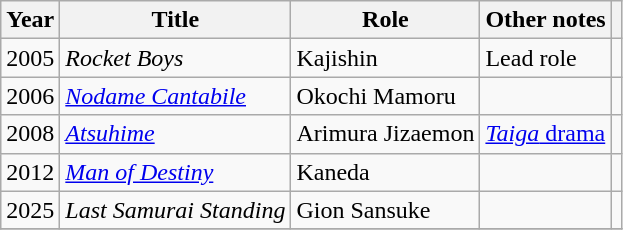<table class="wikitable">
<tr>
<th>Year</th>
<th>Title</th>
<th>Role</th>
<th>Other notes</th>
<th></th>
</tr>
<tr>
<td>2005</td>
<td><em>Rocket Boys</em></td>
<td>Kajishin</td>
<td>Lead role</td>
<td></td>
</tr>
<tr>
<td>2006</td>
<td><em><a href='#'>Nodame Cantabile</a></em></td>
<td>Okochi Mamoru</td>
<td></td>
<td></td>
</tr>
<tr>
<td>2008</td>
<td><em><a href='#'>Atsuhime</a></em></td>
<td>Arimura Jizaemon</td>
<td><a href='#'><em>Taiga</em> drama</a></td>
<td></td>
</tr>
<tr>
<td>2012</td>
<td><em><a href='#'>Man of Destiny</a></em></td>
<td>Kaneda</td>
<td></td>
<td></td>
</tr>
<tr>
<td>2025</td>
<td><em>Last Samurai Standing</em></td>
<td>Gion Sansuke</td>
<td></td>
<td></td>
</tr>
<tr>
</tr>
</table>
